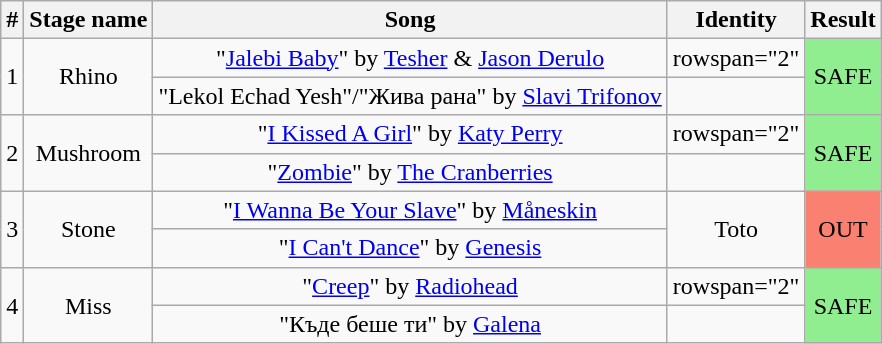<table class="wikitable plainrowheaders" style="text-align: center;">
<tr>
<th>#</th>
<th>Stage name</th>
<th>Song</th>
<th>Identity</th>
<th>Result</th>
</tr>
<tr>
<td rowspan="2">1</td>
<td rowspan="2">Rhino</td>
<td>"<a href='#'>Jalebi Baby</a>" by <a href='#'>Tesher</a> & <a href='#'>Jason Derulo</a></td>
<td>rowspan="2" </td>
<td rowspan="2" bgcolor="lightgreen">SAFE</td>
</tr>
<tr>
<td>"Lekol Echad Yesh"/"Жива рана" by <a href='#'>Slavi Trifonov</a></td>
</tr>
<tr>
<td rowspan="2">2</td>
<td rowspan="2">Mushroom</td>
<td>"<a href='#'>I Kissed A Girl</a>" by <a href='#'>Katy Perry</a></td>
<td>rowspan="2" </td>
<td rowspan="2" bgcolor="lightgreen">SAFE</td>
</tr>
<tr>
<td>"<a href='#'>Zombie</a>" by <a href='#'>The Cranberries</a></td>
</tr>
<tr>
<td rowspan="2">3</td>
<td rowspan="2">Stone</td>
<td>"<a href='#'>I Wanna Be Your Slave</a>" by <a href='#'>Måneskin</a></td>
<td rowspan="2">Toto</td>
<td rowspan="2" bgcolor=salmon>OUT</td>
</tr>
<tr>
<td>"<a href='#'>I Can't Dance</a>" by <a href='#'>Genesis</a></td>
</tr>
<tr>
<td rowspan="2">4</td>
<td rowspan="2">Miss</td>
<td>"<a href='#'>Creep</a>" by <a href='#'>Radiohead</a></td>
<td>rowspan="2" </td>
<td rowspan="2" bgcolor="lightgreen">SAFE</td>
</tr>
<tr>
<td>"Къде беше ти" by <a href='#'>Galena</a></td>
</tr>
</table>
